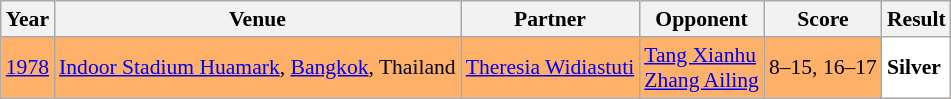<table class="sortable wikitable" style="font-size: 90%;">
<tr>
<th>Year</th>
<th>Venue</th>
<th>Partner</th>
<th>Opponent</th>
<th>Score</th>
<th>Result</th>
</tr>
<tr style="background:#FFB069">
<td align="center"><a href='#'>1978</a></td>
<td align="left"><a href='#'>Indoor Stadium Huamark</a>, <a href='#'>Bangkok</a>, Thailand</td>
<td align="left"> <a href='#'>Theresia Widiastuti</a></td>
<td align="left"> <a href='#'>Tang Xianhu</a><br> <a href='#'>Zhang Ailing</a></td>
<td align="left">8–15, 16–17</td>
<td style="text-align:left; background:white"> <strong>Silver</strong></td>
</tr>
</table>
